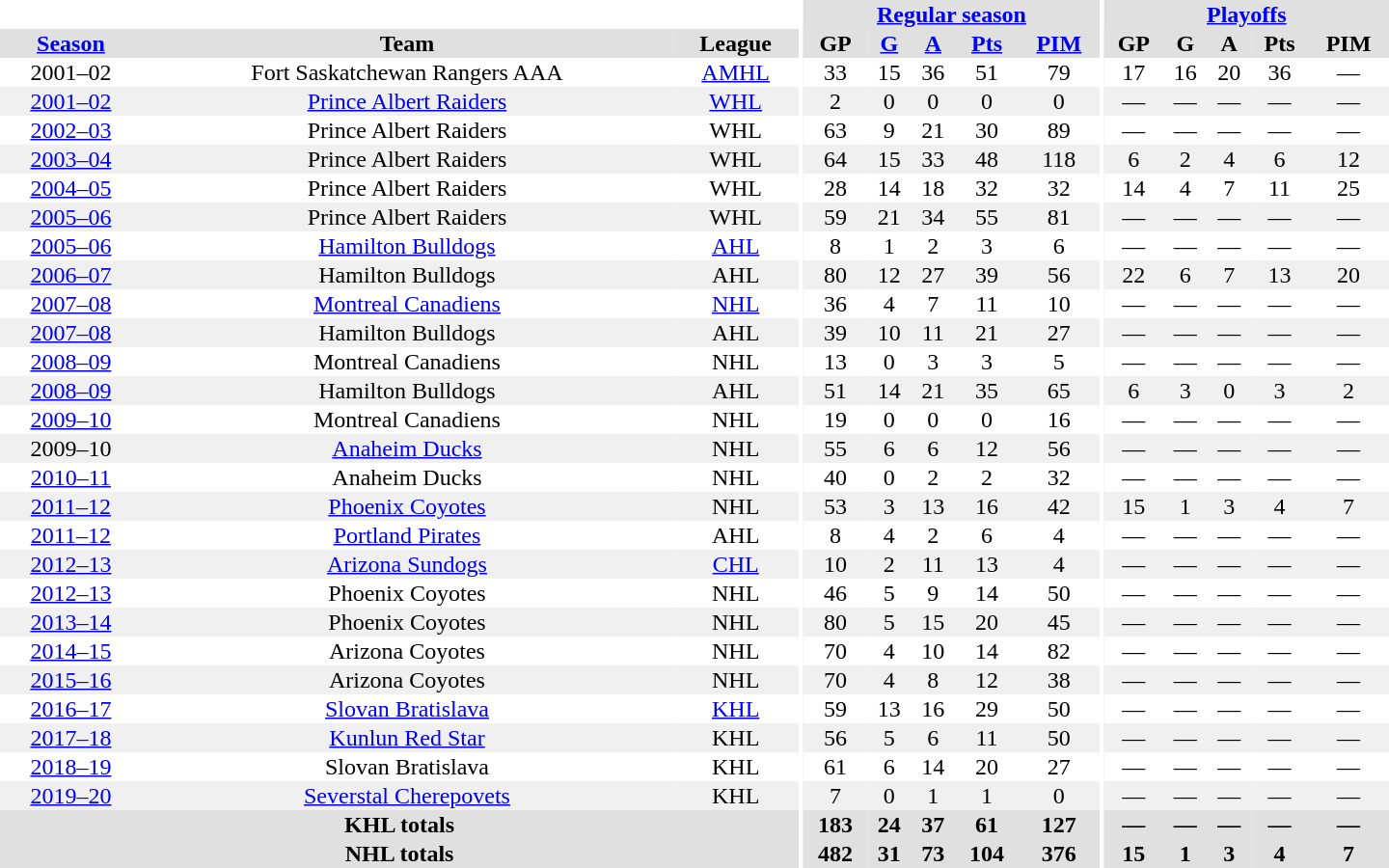<table border="0" cellpadding="1" cellspacing="0" style="text-align:center; width:60em">
<tr bgcolor="#e0e0e0">
<th colspan="3" bgcolor="#ffffff"></th>
<th rowspan="100" bgcolor="#ffffff"></th>
<th colspan="5"><a href='#'>Regular season</a></th>
<th rowspan="100" bgcolor="#ffffff"></th>
<th colspan="5"><a href='#'>Playoffs</a></th>
</tr>
<tr bgcolor="#e0e0e0">
<th><a href='#'>Season</a></th>
<th>Team</th>
<th>League</th>
<th>GP</th>
<th><a href='#'>G</a></th>
<th><a href='#'>A</a></th>
<th><a href='#'>Pts</a></th>
<th><a href='#'>PIM</a></th>
<th>GP</th>
<th>G</th>
<th>A</th>
<th>Pts</th>
<th>PIM</th>
</tr>
<tr>
<td>2001–02</td>
<td>Fort Saskatchewan Rangers AAA</td>
<td><a href='#'>AMHL</a></td>
<td>33</td>
<td>15</td>
<td>36</td>
<td>51</td>
<td>79</td>
<td>17</td>
<td>16</td>
<td>20</td>
<td>36</td>
<td>—</td>
</tr>
<tr bgcolor="#f0f0f0">
<td><a href='#'>2001–02</a></td>
<td><a href='#'>Prince Albert Raiders</a></td>
<td><a href='#'>WHL</a></td>
<td>2</td>
<td>0</td>
<td>0</td>
<td>0</td>
<td>0</td>
<td>—</td>
<td>—</td>
<td>—</td>
<td>—</td>
<td>—</td>
</tr>
<tr>
<td><a href='#'>2002–03</a></td>
<td>Prince Albert Raiders</td>
<td>WHL</td>
<td>63</td>
<td>9</td>
<td>21</td>
<td>30</td>
<td>89</td>
<td>—</td>
<td>—</td>
<td>—</td>
<td>—</td>
<td>—</td>
</tr>
<tr bgcolor="#f0f0f0">
<td><a href='#'>2003–04</a></td>
<td>Prince Albert Raiders</td>
<td>WHL</td>
<td>64</td>
<td>15</td>
<td>33</td>
<td>48</td>
<td>118</td>
<td>6</td>
<td>2</td>
<td>4</td>
<td>6</td>
<td>12</td>
</tr>
<tr>
<td><a href='#'>2004–05</a></td>
<td>Prince Albert Raiders</td>
<td>WHL</td>
<td>28</td>
<td>14</td>
<td>18</td>
<td>32</td>
<td>32</td>
<td>14</td>
<td>4</td>
<td>7</td>
<td>11</td>
<td>25</td>
</tr>
<tr bgcolor="#f0f0f0">
<td><a href='#'>2005–06</a></td>
<td>Prince Albert Raiders</td>
<td>WHL</td>
<td>59</td>
<td>21</td>
<td>34</td>
<td>55</td>
<td>81</td>
<td>—</td>
<td>—</td>
<td>—</td>
<td>—</td>
<td>—</td>
</tr>
<tr>
<td><a href='#'>2005–06</a></td>
<td><a href='#'>Hamilton Bulldogs</a></td>
<td><a href='#'>AHL</a></td>
<td>8</td>
<td>1</td>
<td>2</td>
<td>3</td>
<td>6</td>
<td>—</td>
<td>—</td>
<td>—</td>
<td>—</td>
<td>—</td>
</tr>
<tr bgcolor="#f0f0f0">
<td><a href='#'>2006–07</a></td>
<td>Hamilton Bulldogs</td>
<td>AHL</td>
<td>80</td>
<td>12</td>
<td>27</td>
<td>39</td>
<td>56</td>
<td>22</td>
<td>6</td>
<td>7</td>
<td>13</td>
<td>20</td>
</tr>
<tr>
<td><a href='#'>2007–08</a></td>
<td><a href='#'>Montreal Canadiens</a></td>
<td><a href='#'>NHL</a></td>
<td>36</td>
<td>4</td>
<td>7</td>
<td>11</td>
<td>10</td>
<td>—</td>
<td>—</td>
<td>—</td>
<td>—</td>
<td>—</td>
</tr>
<tr bgcolor="#f0f0f0">
<td><a href='#'>2007–08</a></td>
<td>Hamilton Bulldogs</td>
<td>AHL</td>
<td>39</td>
<td>10</td>
<td>11</td>
<td>21</td>
<td>27</td>
<td>—</td>
<td>—</td>
<td>—</td>
<td>—</td>
<td>—</td>
</tr>
<tr>
<td><a href='#'>2008–09</a></td>
<td>Montreal Canadiens</td>
<td>NHL</td>
<td>13</td>
<td>0</td>
<td>3</td>
<td>3</td>
<td>5</td>
<td>—</td>
<td>—</td>
<td>—</td>
<td>—</td>
<td>—</td>
</tr>
<tr bgcolor="#f0f0f0">
<td><a href='#'>2008–09</a></td>
<td>Hamilton Bulldogs</td>
<td>AHL</td>
<td>51</td>
<td>14</td>
<td>21</td>
<td>35</td>
<td>65</td>
<td>6</td>
<td>3</td>
<td>0</td>
<td>3</td>
<td>2</td>
</tr>
<tr>
<td><a href='#'>2009–10</a></td>
<td>Montreal Canadiens</td>
<td>NHL</td>
<td>19</td>
<td>0</td>
<td>0</td>
<td>0</td>
<td>16</td>
<td>—</td>
<td>—</td>
<td>—</td>
<td>—</td>
<td>—</td>
</tr>
<tr bgcolor="#f0f0f0">
<td>2009–10</td>
<td><a href='#'>Anaheim Ducks</a></td>
<td>NHL</td>
<td>55</td>
<td>6</td>
<td>6</td>
<td>12</td>
<td>56</td>
<td>—</td>
<td>—</td>
<td>—</td>
<td>—</td>
<td>—</td>
</tr>
<tr>
<td><a href='#'>2010–11</a></td>
<td>Anaheim Ducks</td>
<td>NHL</td>
<td>40</td>
<td>0</td>
<td>2</td>
<td>2</td>
<td>32</td>
<td>—</td>
<td>—</td>
<td>—</td>
<td>—</td>
<td>—</td>
</tr>
<tr bgcolor="#f0f0f0">
<td><a href='#'>2011–12</a></td>
<td><a href='#'>Phoenix Coyotes</a></td>
<td>NHL</td>
<td>53</td>
<td>3</td>
<td>13</td>
<td>16</td>
<td>42</td>
<td>15</td>
<td>1</td>
<td>3</td>
<td>4</td>
<td>7</td>
</tr>
<tr>
<td><a href='#'>2011–12</a></td>
<td><a href='#'>Portland Pirates</a></td>
<td>AHL</td>
<td>8</td>
<td>4</td>
<td>2</td>
<td>6</td>
<td>4</td>
<td>—</td>
<td>—</td>
<td>—</td>
<td>—</td>
<td>—</td>
</tr>
<tr bgcolor="#f0f0f0">
<td><a href='#'>2012–13</a></td>
<td><a href='#'>Arizona Sundogs</a></td>
<td><a href='#'>CHL</a></td>
<td>10</td>
<td>2</td>
<td>11</td>
<td>13</td>
<td>4</td>
<td>—</td>
<td>—</td>
<td>—</td>
<td>—</td>
<td>—</td>
</tr>
<tr>
<td><a href='#'>2012–13</a></td>
<td>Phoenix Coyotes</td>
<td>NHL</td>
<td>46</td>
<td>5</td>
<td>9</td>
<td>14</td>
<td>50</td>
<td>—</td>
<td>—</td>
<td>—</td>
<td>—</td>
<td>—</td>
</tr>
<tr bgcolor="#f0f0f0">
<td><a href='#'>2013–14</a></td>
<td>Phoenix Coyotes</td>
<td>NHL</td>
<td>80</td>
<td>5</td>
<td>15</td>
<td>20</td>
<td>45</td>
<td>—</td>
<td>—</td>
<td>—</td>
<td>—</td>
<td>—</td>
</tr>
<tr>
<td><a href='#'>2014–15</a></td>
<td>Arizona Coyotes</td>
<td>NHL</td>
<td>70</td>
<td>4</td>
<td>10</td>
<td>14</td>
<td>82</td>
<td>—</td>
<td>—</td>
<td>—</td>
<td>—</td>
<td>—</td>
</tr>
<tr bgcolor="#f0f0f0">
<td><a href='#'>2015–16</a></td>
<td>Arizona Coyotes</td>
<td>NHL</td>
<td>70</td>
<td>4</td>
<td>8</td>
<td>12</td>
<td>38</td>
<td>—</td>
<td>—</td>
<td>—</td>
<td>—</td>
<td>—</td>
</tr>
<tr>
<td><a href='#'>2016–17</a></td>
<td><a href='#'>Slovan Bratislava</a></td>
<td><a href='#'>KHL</a></td>
<td>59</td>
<td>13</td>
<td>16</td>
<td>29</td>
<td>50</td>
<td>—</td>
<td>—</td>
<td>—</td>
<td>—</td>
<td>—</td>
</tr>
<tr bgcolor="#f0f0f0">
<td><a href='#'>2017–18</a></td>
<td><a href='#'>Kunlun Red Star</a></td>
<td>KHL</td>
<td>56</td>
<td>5</td>
<td>6</td>
<td>11</td>
<td>50</td>
<td>—</td>
<td>—</td>
<td>—</td>
<td>—</td>
<td>—</td>
</tr>
<tr>
<td><a href='#'>2018–19</a></td>
<td>Slovan Bratislava</td>
<td>KHL</td>
<td>61</td>
<td>6</td>
<td>14</td>
<td>20</td>
<td>27</td>
<td>—</td>
<td>—</td>
<td>—</td>
<td>—</td>
<td>—</td>
</tr>
<tr bgcolor="#f0f0f0">
<td><a href='#'>2019–20</a></td>
<td><a href='#'>Severstal Cherepovets</a></td>
<td>KHL</td>
<td>7</td>
<td>0</td>
<td>1</td>
<td>1</td>
<td>0</td>
<td>—</td>
<td>—</td>
<td>—</td>
<td>—</td>
<td>—</td>
</tr>
<tr bgcolor="#e0e0e0">
<th colspan="3">KHL totals</th>
<th>183</th>
<th>24</th>
<th>37</th>
<th>61</th>
<th>127</th>
<th>—</th>
<th>—</th>
<th>—</th>
<th>—</th>
<th>—</th>
</tr>
<tr bgcolor="#e0e0e0">
<th colspan="3">NHL totals</th>
<th>482</th>
<th>31</th>
<th>73</th>
<th>104</th>
<th>376</th>
<th>15</th>
<th>1</th>
<th>3</th>
<th>4</th>
<th>7</th>
</tr>
</table>
